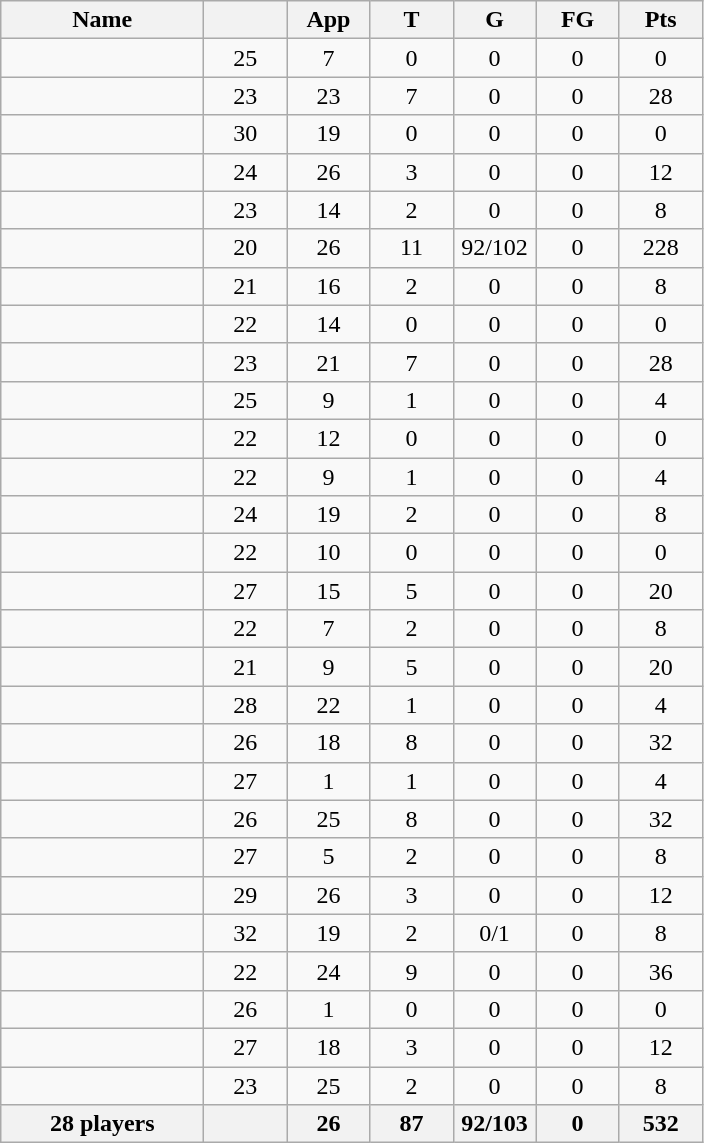<table class="wikitable sortable" style="text-align: center;">
<tr>
<th style="width:8em">Name</th>
<th style="width:3em"></th>
<th style="width:3em">App</th>
<th style="width:3em">T</th>
<th style="width:3em">G</th>
<th style="width:3em">FG</th>
<th style="width:3em">Pts</th>
</tr>
<tr>
<td></td>
<td>25</td>
<td>7</td>
<td>0</td>
<td>0</td>
<td>0</td>
<td>0</td>
</tr>
<tr>
<td></td>
<td>23</td>
<td>23</td>
<td>7</td>
<td>0</td>
<td>0</td>
<td>28</td>
</tr>
<tr>
<td></td>
<td>30</td>
<td>19</td>
<td>0</td>
<td>0</td>
<td>0</td>
<td>0</td>
</tr>
<tr>
<td></td>
<td>24</td>
<td>26</td>
<td>3</td>
<td>0</td>
<td>0</td>
<td>12</td>
</tr>
<tr>
<td></td>
<td>23</td>
<td>14</td>
<td>2</td>
<td>0</td>
<td>0</td>
<td>8</td>
</tr>
<tr>
<td></td>
<td>20</td>
<td>26</td>
<td>11</td>
<td>92/102</td>
<td>0</td>
<td>228</td>
</tr>
<tr>
<td></td>
<td>21</td>
<td>16</td>
<td>2</td>
<td>0</td>
<td>0</td>
<td>8</td>
</tr>
<tr>
<td></td>
<td>22</td>
<td>14</td>
<td>0</td>
<td>0</td>
<td>0</td>
<td>0</td>
</tr>
<tr>
<td></td>
<td>23</td>
<td>21</td>
<td>7</td>
<td>0</td>
<td>0</td>
<td>28</td>
</tr>
<tr>
<td></td>
<td>25</td>
<td>9</td>
<td>1</td>
<td>0</td>
<td>0</td>
<td>4</td>
</tr>
<tr>
<td></td>
<td>22</td>
<td>12</td>
<td>0</td>
<td>0</td>
<td>0</td>
<td>0</td>
</tr>
<tr>
<td></td>
<td>22</td>
<td>9</td>
<td>1</td>
<td>0</td>
<td>0</td>
<td>4</td>
</tr>
<tr>
<td></td>
<td>24</td>
<td>19</td>
<td>2</td>
<td>0</td>
<td>0</td>
<td>8</td>
</tr>
<tr>
<td></td>
<td>22</td>
<td>10</td>
<td>0</td>
<td>0</td>
<td>0</td>
<td>0</td>
</tr>
<tr>
<td></td>
<td>27</td>
<td>15</td>
<td>5</td>
<td>0</td>
<td>0</td>
<td>20</td>
</tr>
<tr>
<td></td>
<td>22</td>
<td>7</td>
<td>2</td>
<td>0</td>
<td>0</td>
<td>8</td>
</tr>
<tr>
<td></td>
<td>21</td>
<td>9</td>
<td>5</td>
<td>0</td>
<td>0</td>
<td>20</td>
</tr>
<tr>
<td></td>
<td>28</td>
<td>22</td>
<td>1</td>
<td>0</td>
<td>0</td>
<td>4</td>
</tr>
<tr>
<td></td>
<td>26</td>
<td>18</td>
<td>8</td>
<td>0</td>
<td>0</td>
<td>32</td>
</tr>
<tr>
<td></td>
<td>27</td>
<td>1</td>
<td>1</td>
<td>0</td>
<td>0</td>
<td>4</td>
</tr>
<tr>
<td></td>
<td>26</td>
<td>25</td>
<td>8</td>
<td>0</td>
<td>0</td>
<td>32</td>
</tr>
<tr>
<td></td>
<td>27</td>
<td>5</td>
<td>2</td>
<td>0</td>
<td>0</td>
<td>8</td>
</tr>
<tr>
<td></td>
<td>29</td>
<td>26</td>
<td>3</td>
<td>0</td>
<td>0</td>
<td>12</td>
</tr>
<tr>
<td></td>
<td>32</td>
<td>19</td>
<td>2</td>
<td>0/1</td>
<td>0</td>
<td>8</td>
</tr>
<tr>
<td></td>
<td>22</td>
<td>24</td>
<td>9</td>
<td>0</td>
<td>0</td>
<td>36</td>
</tr>
<tr>
<td></td>
<td>26</td>
<td>1</td>
<td>0</td>
<td>0</td>
<td>0</td>
<td>0</td>
</tr>
<tr>
<td></td>
<td>27</td>
<td>18</td>
<td>3</td>
<td>0</td>
<td>0</td>
<td>12</td>
</tr>
<tr>
<td></td>
<td>23</td>
<td>25</td>
<td>2</td>
<td>0</td>
<td>0</td>
<td>8</td>
</tr>
<tr class="sortbottom">
<th>28 players</th>
<th></th>
<th>26</th>
<th>87</th>
<th>92/103</th>
<th>0</th>
<th>532</th>
</tr>
</table>
